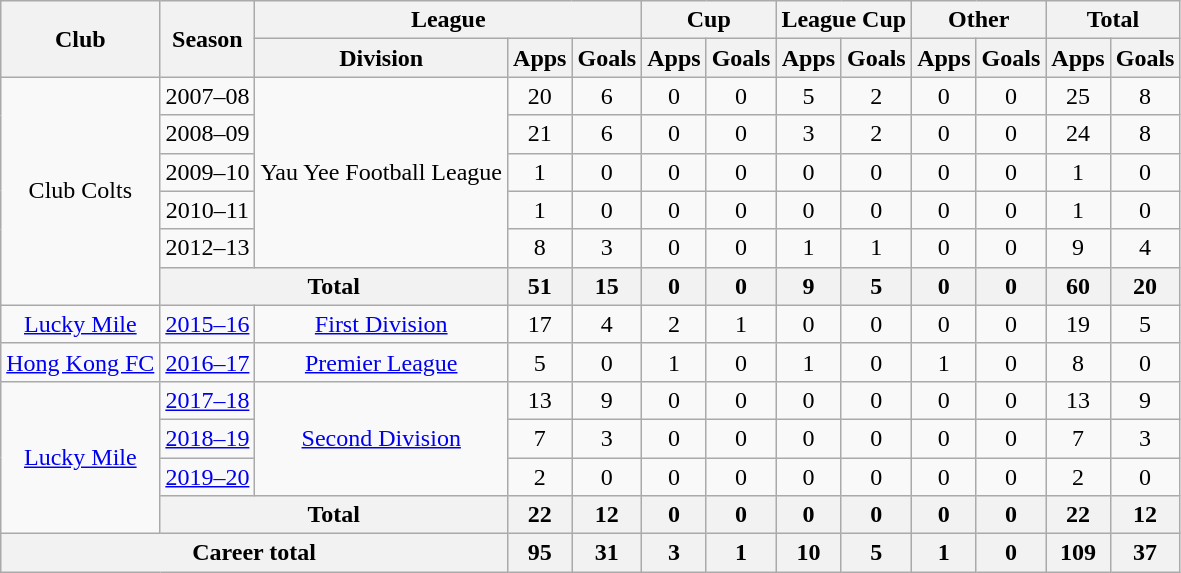<table class="wikitable" style="text-align: center">
<tr>
<th rowspan="2">Club</th>
<th rowspan="2">Season</th>
<th colspan="3">League</th>
<th colspan="2">Cup</th>
<th colspan="2">League Cup</th>
<th colspan="2">Other</th>
<th colspan="2">Total</th>
</tr>
<tr>
<th>Division</th>
<th>Apps</th>
<th>Goals</th>
<th>Apps</th>
<th>Goals</th>
<th>Apps</th>
<th>Goals</th>
<th>Apps</th>
<th>Goals</th>
<th>Apps</th>
<th>Goals</th>
</tr>
<tr>
<td rowspan="6">Club Colts</td>
<td>2007–08</td>
<td rowspan="5">Yau Yee Football League</td>
<td>20</td>
<td>6</td>
<td>0</td>
<td>0</td>
<td>5</td>
<td>2</td>
<td>0</td>
<td>0</td>
<td>25</td>
<td>8</td>
</tr>
<tr>
<td>2008–09</td>
<td>21</td>
<td>6</td>
<td>0</td>
<td>0</td>
<td>3</td>
<td>2</td>
<td>0</td>
<td>0</td>
<td>24</td>
<td>8</td>
</tr>
<tr>
<td>2009–10</td>
<td>1</td>
<td>0</td>
<td>0</td>
<td>0</td>
<td>0</td>
<td>0</td>
<td>0</td>
<td>0</td>
<td>1</td>
<td>0</td>
</tr>
<tr>
<td>2010–11</td>
<td>1</td>
<td>0</td>
<td>0</td>
<td>0</td>
<td>0</td>
<td>0</td>
<td>0</td>
<td>0</td>
<td>1</td>
<td>0</td>
</tr>
<tr>
<td>2012–13</td>
<td>8</td>
<td>3</td>
<td>0</td>
<td>0</td>
<td>1</td>
<td>1</td>
<td>0</td>
<td>0</td>
<td>9</td>
<td>4</td>
</tr>
<tr>
<th colspan="2">Total</th>
<th>51</th>
<th>15</th>
<th>0</th>
<th>0</th>
<th>9</th>
<th>5</th>
<th>0</th>
<th>0</th>
<th>60</th>
<th>20</th>
</tr>
<tr>
<td><a href='#'>Lucky Mile</a></td>
<td><a href='#'>2015–16</a></td>
<td><a href='#'>First Division</a></td>
<td>17</td>
<td>4</td>
<td>2</td>
<td>1</td>
<td>0</td>
<td>0</td>
<td>0</td>
<td>0</td>
<td>19</td>
<td>5</td>
</tr>
<tr>
<td><a href='#'>Hong Kong FC</a></td>
<td><a href='#'>2016–17</a></td>
<td><a href='#'>Premier League</a></td>
<td>5</td>
<td>0</td>
<td>1</td>
<td>0</td>
<td>1</td>
<td>0</td>
<td>1</td>
<td>0</td>
<td>8</td>
<td>0</td>
</tr>
<tr>
<td rowspan="4"><a href='#'>Lucky Mile</a></td>
<td><a href='#'>2017–18</a></td>
<td rowspan="3"><a href='#'>Second Division</a></td>
<td>13</td>
<td>9</td>
<td>0</td>
<td>0</td>
<td>0</td>
<td>0</td>
<td>0</td>
<td>0</td>
<td>13</td>
<td>9</td>
</tr>
<tr>
<td><a href='#'>2018–19</a></td>
<td>7</td>
<td>3</td>
<td>0</td>
<td>0</td>
<td>0</td>
<td>0</td>
<td>0</td>
<td>0</td>
<td>7</td>
<td>3</td>
</tr>
<tr>
<td><a href='#'>2019–20</a></td>
<td>2</td>
<td>0</td>
<td>0</td>
<td>0</td>
<td>0</td>
<td>0</td>
<td>0</td>
<td>0</td>
<td>2</td>
<td>0</td>
</tr>
<tr>
<th colspan="2">Total</th>
<th>22</th>
<th>12</th>
<th>0</th>
<th>0</th>
<th>0</th>
<th>0</th>
<th>0</th>
<th>0</th>
<th>22</th>
<th>12</th>
</tr>
<tr>
<th colspan="3"><strong>Career total</strong></th>
<th>95</th>
<th>31</th>
<th>3</th>
<th>1</th>
<th>10</th>
<th>5</th>
<th>1</th>
<th>0</th>
<th>109</th>
<th>37</th>
</tr>
</table>
